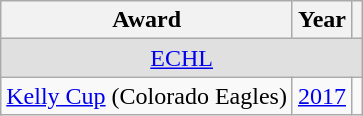<table class="wikitable">
<tr>
<th>Award</th>
<th>Year</th>
<th></th>
</tr>
<tr ALIGN="center" bgcolor="#e0e0e0">
<td colspan="3"><a href='#'>ECHL</a></td>
</tr>
<tr>
<td><a href='#'>Kelly Cup</a> (Colorado Eagles)</td>
<td><a href='#'>2017</a></td>
<td></td>
</tr>
</table>
